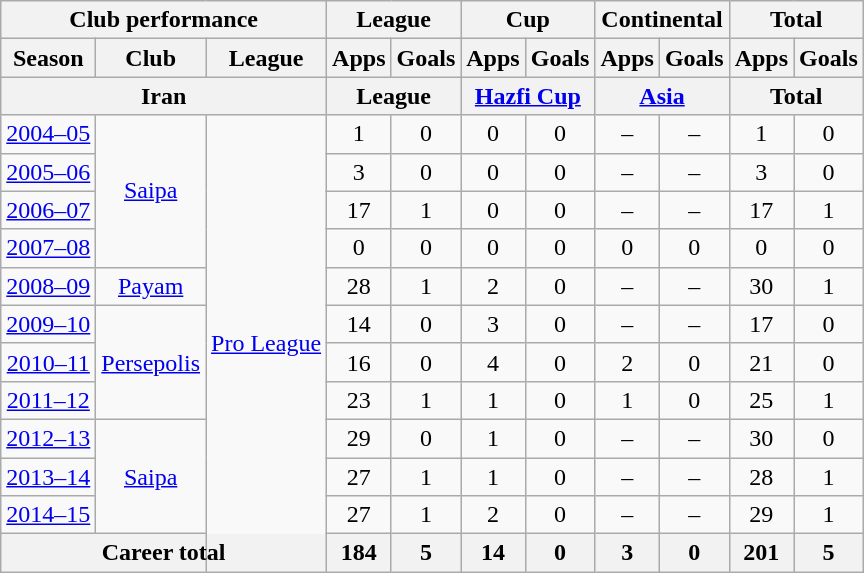<table class="wikitable" style="text-align:center">
<tr>
<th colspan=3>Club performance</th>
<th colspan=2>League</th>
<th colspan=2>Cup</th>
<th colspan=2>Continental</th>
<th colspan=2>Total</th>
</tr>
<tr>
<th>Season</th>
<th>Club</th>
<th>League</th>
<th>Apps</th>
<th>Goals</th>
<th>Apps</th>
<th>Goals</th>
<th>Apps</th>
<th>Goals</th>
<th>Apps</th>
<th>Goals</th>
</tr>
<tr>
<th colspan=3>Iran</th>
<th colspan=2>League</th>
<th colspan=2><a href='#'>Hazfi Cup</a></th>
<th colspan=2><a href='#'>Asia</a></th>
<th colspan=2>Total</th>
</tr>
<tr>
<td><a href='#'>2004–05</a></td>
<td rowspan="4"><a href='#'>Saipa</a></td>
<td rowspan="12"><a href='#'>Pro League</a></td>
<td>1</td>
<td>0</td>
<td>0</td>
<td>0</td>
<td>–</td>
<td>–</td>
<td>1</td>
<td>0</td>
</tr>
<tr>
<td><a href='#'>2005–06</a></td>
<td>3</td>
<td>0</td>
<td>0</td>
<td>0</td>
<td>–</td>
<td>–</td>
<td>3</td>
<td>0</td>
</tr>
<tr>
<td><a href='#'>2006–07</a></td>
<td>17</td>
<td>1</td>
<td>0</td>
<td>0</td>
<td>–</td>
<td>–</td>
<td>17</td>
<td>1</td>
</tr>
<tr>
<td><a href='#'>2007–08</a></td>
<td>0</td>
<td>0</td>
<td>0</td>
<td>0</td>
<td>0</td>
<td>0</td>
<td>0</td>
<td>0</td>
</tr>
<tr>
<td><a href='#'>2008–09</a></td>
<td><a href='#'>Payam</a></td>
<td>28</td>
<td>1</td>
<td>2</td>
<td>0</td>
<td>–</td>
<td>–</td>
<td>30</td>
<td>1</td>
</tr>
<tr>
<td><a href='#'>2009–10</a></td>
<td rowspan="3"><a href='#'>Persepolis</a></td>
<td>14</td>
<td>0</td>
<td>3</td>
<td>0</td>
<td>–</td>
<td>–</td>
<td>17</td>
<td>0</td>
</tr>
<tr>
<td><a href='#'>2010–11</a></td>
<td>16</td>
<td>0</td>
<td>4</td>
<td>0</td>
<td>2</td>
<td>0</td>
<td>21</td>
<td>0</td>
</tr>
<tr>
<td><a href='#'>2011–12</a></td>
<td>23</td>
<td>1</td>
<td>1</td>
<td>0</td>
<td>1</td>
<td>0</td>
<td>25</td>
<td>1</td>
</tr>
<tr>
<td><a href='#'>2012–13</a></td>
<td rowspan="3"><a href='#'>Saipa</a></td>
<td>29</td>
<td>0</td>
<td>1</td>
<td>0</td>
<td>–</td>
<td>–</td>
<td>30</td>
<td>0</td>
</tr>
<tr>
<td><a href='#'>2013–14</a></td>
<td>27</td>
<td>1</td>
<td>1</td>
<td>0</td>
<td>–</td>
<td>–</td>
<td>28</td>
<td>1</td>
</tr>
<tr>
<td><a href='#'>2014–15</a></td>
<td>27</td>
<td>1</td>
<td>2</td>
<td>0</td>
<td>–</td>
<td>–</td>
<td>29</td>
<td>1</td>
</tr>
<tr>
<th colspan=3>Career total</th>
<th>184</th>
<th>5</th>
<th>14</th>
<th>0</th>
<th>3</th>
<th>0</th>
<th>201</th>
<th>5</th>
</tr>
</table>
